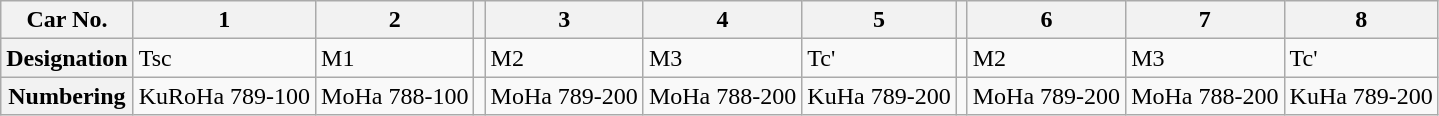<table class="wikitable">
<tr>
<th>Car No.</th>
<th>1</th>
<th>2</th>
<th></th>
<th>3</th>
<th>4</th>
<th>5</th>
<th></th>
<th>6</th>
<th>7</th>
<th>8</th>
</tr>
<tr>
<th>Designation</th>
<td>Tsc</td>
<td>M1</td>
<td></td>
<td>M2</td>
<td>M3</td>
<td>Tc'</td>
<td></td>
<td>M2</td>
<td>M3</td>
<td>Tc'</td>
</tr>
<tr>
<th>Numbering</th>
<td>KuRoHa 789-100</td>
<td>MoHa 788-100</td>
<td></td>
<td>MoHa 789-200</td>
<td>MoHa 788-200</td>
<td>KuHa 789-200</td>
<td></td>
<td>MoHa 789-200</td>
<td>MoHa 788-200</td>
<td>KuHa 789-200</td>
</tr>
</table>
